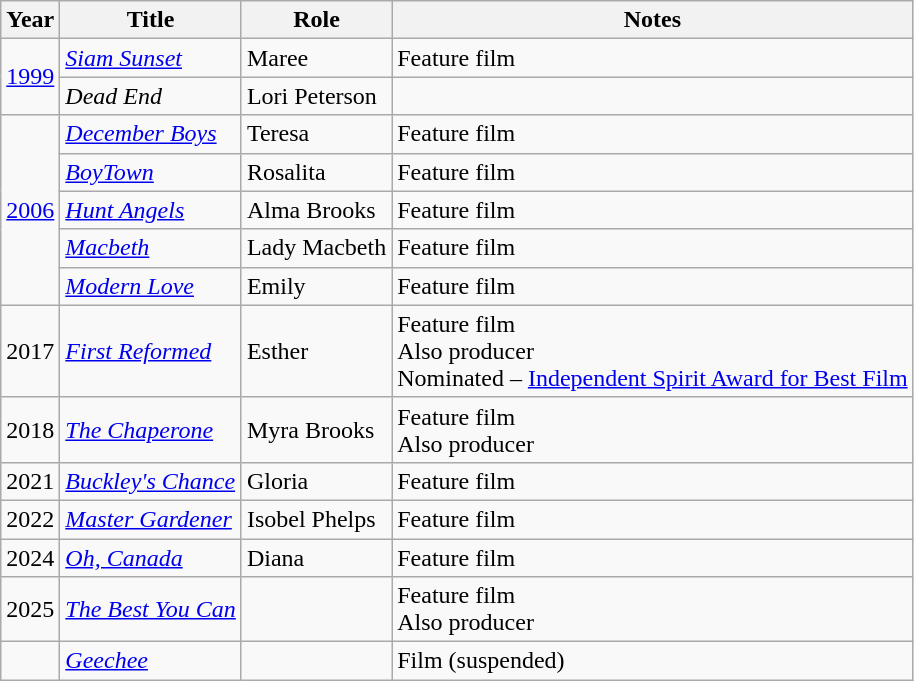<table class="wikitable">
<tr>
<th>Year</th>
<th>Title</th>
<th>Role</th>
<th>Notes</th>
</tr>
<tr>
<td rowspan="2"><a href='#'>1999</a></td>
<td><em><a href='#'>Siam Sunset</a></em></td>
<td>Maree</td>
<td>Feature film</td>
</tr>
<tr>
<td><em>Dead End</em></td>
<td>Lori Peterson</td>
<td></td>
</tr>
<tr>
<td rowspan="5"><a href='#'>2006</a></td>
<td><em><a href='#'>December Boys</a></em></td>
<td>Teresa</td>
<td>Feature film</td>
</tr>
<tr>
<td><em><a href='#'>BoyTown</a></em></td>
<td>Rosalita</td>
<td>Feature film</td>
</tr>
<tr>
<td><em><a href='#'>Hunt Angels</a></em></td>
<td>Alma Brooks</td>
<td>Feature film</td>
</tr>
<tr>
<td><em><a href='#'>Macbeth</a></em></td>
<td>Lady Macbeth</td>
<td>Feature film</td>
</tr>
<tr>
<td><em><a href='#'>Modern Love</a></em></td>
<td>Emily</td>
<td>Feature film</td>
</tr>
<tr>
<td>2017</td>
<td><em><a href='#'>First Reformed</a></em></td>
<td>Esther</td>
<td>Feature film<br>Also producer <br> Nominated – <a href='#'>Independent Spirit Award for Best Film</a></td>
</tr>
<tr>
<td>2018</td>
<td><em><a href='#'>The Chaperone</a></em></td>
<td>Myra Brooks</td>
<td>Feature film<br>Also producer</td>
</tr>
<tr>
<td>2021</td>
<td><em><a href='#'>Buckley's Chance</a></em></td>
<td>Gloria</td>
<td>Feature film</td>
</tr>
<tr>
<td>2022</td>
<td><em><a href='#'>Master Gardener</a></em></td>
<td>Isobel Phelps</td>
<td>Feature film</td>
</tr>
<tr>
<td>2024</td>
<td><em><a href='#'>Oh, Canada</a></em></td>
<td>Diana</td>
<td>Feature film</td>
</tr>
<tr>
<td>2025</td>
<td><em><a href='#'>The Best You Can</a></em></td>
<td></td>
<td>Feature film<br>Also producer</td>
</tr>
<tr>
<td></td>
<td><em><a href='#'>Geechee</a></em></td>
<td></td>
<td>Film (suspended)</td>
</tr>
</table>
